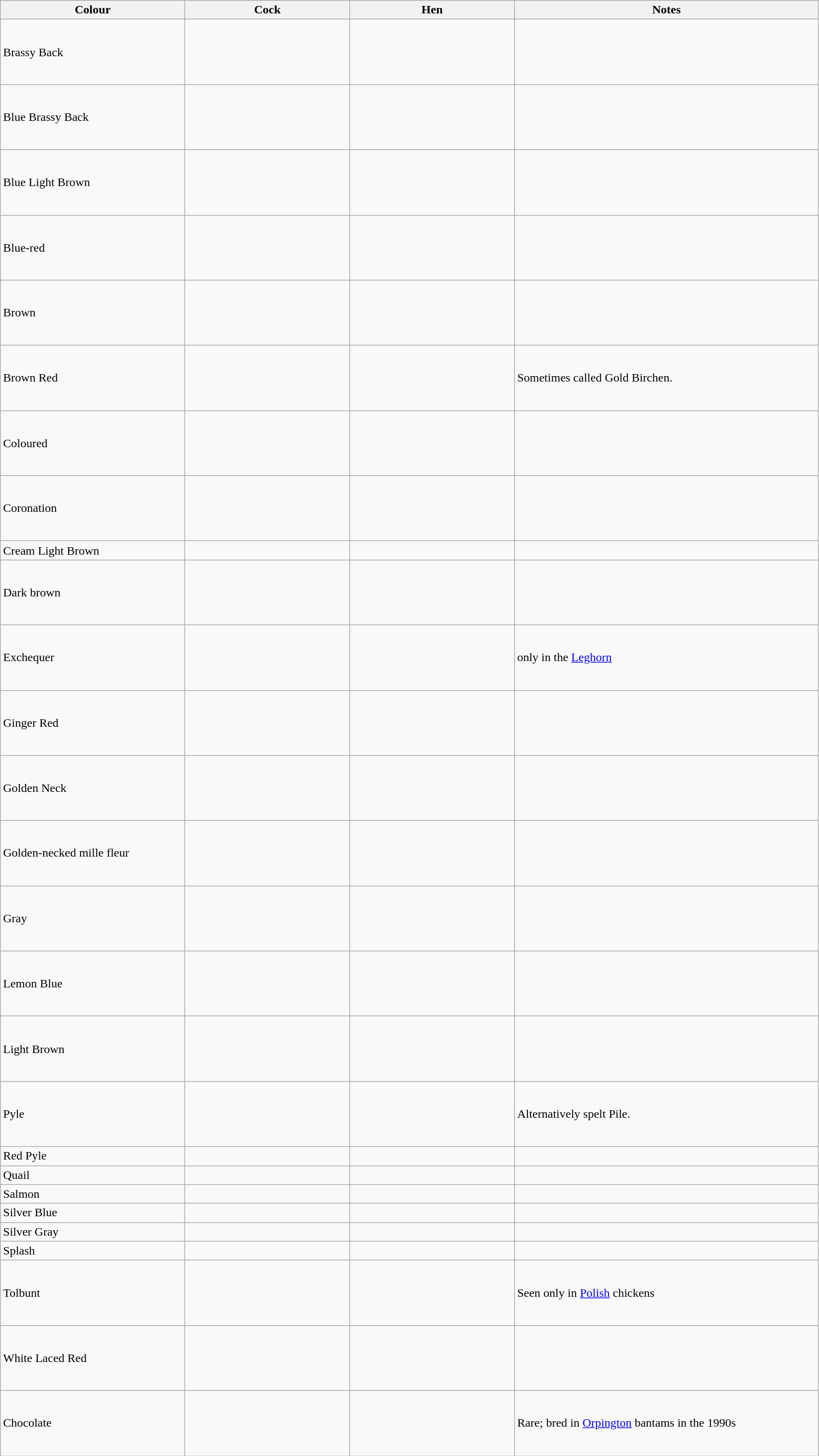<table class="wikitable">
<tr>
<th style="width: 180pt;">Colour</th>
<th style="width: 160pt;">Cock</th>
<th style="width: 160pt;">Hen</th>
<th style="width: 300pt;">Notes</th>
</tr>
<tr>
<td>Brassy Back</td>
<td style="height: 80px;"></td>
<td></td>
<td></td>
</tr>
<tr>
<td>Blue Brassy Back</td>
<td style="height: 80px;"></td>
<td></td>
<td></td>
</tr>
<tr>
<td>Blue Light Brown</td>
<td style="height: 80px;"></td>
<td></td>
<td></td>
</tr>
<tr>
<td>Blue-red</td>
<td style="height: 80px;"></td>
<td></td>
<td></td>
</tr>
<tr>
<td>Brown</td>
<td style="height: 80px;"></td>
<td></td>
<td></td>
</tr>
<tr>
<td>Brown Red</td>
<td style="height: 80px;"></td>
<td></td>
<td>Sometimes called Gold Birchen.</td>
</tr>
<tr>
<td>Coloured</td>
<td style="height: 80px;"></td>
<td></td>
<td></td>
</tr>
<tr>
<td>Coronation</td>
<td style="height: 80px;"></td>
<td></td>
<td></td>
</tr>
<tr>
<td>Cream Light Brown</td>
<td></td>
<td></td>
<td></td>
</tr>
<tr>
<td>Dark brown</td>
<td style="height: 80px;"></td>
<td></td>
<td></td>
</tr>
<tr>
<td>Exchequer</td>
<td style="height: 80px;"></td>
<td></td>
<td>only in the <a href='#'>Leghorn</a></td>
</tr>
<tr>
<td>Ginger Red</td>
<td style="height: 80px;"></td>
<td></td>
<td></td>
</tr>
<tr>
<td>Golden Neck</td>
<td style="height: 80px;"></td>
<td></td>
<td></td>
</tr>
<tr>
<td>Golden-necked mille fleur</td>
<td style="height: 80px;"></td>
<td></td>
<td></td>
</tr>
<tr>
<td>Gray</td>
<td style="height: 80px;"></td>
<td></td>
<td></td>
</tr>
<tr>
<td>Lemon Blue</td>
<td style="height: 80px;"></td>
<td></td>
<td></td>
</tr>
<tr>
<td>Light Brown</td>
<td style="height: 80px;"></td>
<td></td>
<td></td>
</tr>
<tr>
<td>Pyle</td>
<td style="height: 80px;"></td>
<td></td>
<td>Alternatively spelt Pile.</td>
</tr>
<tr>
<td>Red Pyle</td>
<td></td>
<td></td>
<td></td>
</tr>
<tr>
<td>Quail</td>
<td></td>
<td></td>
<td></td>
</tr>
<tr>
<td>Salmon</td>
<td></td>
<td></td>
<td></td>
</tr>
<tr>
<td>Silver Blue</td>
<td></td>
<td></td>
<td></td>
</tr>
<tr>
<td>Silver Gray</td>
<td></td>
<td></td>
<td></td>
</tr>
<tr>
<td>Splash</td>
<td></td>
<td></td>
<td></td>
</tr>
<tr>
<td>Tolbunt</td>
<td style="height: 80px;"></td>
<td></td>
<td>Seen only in <a href='#'>   Polish</a> chickens</td>
</tr>
<tr>
<td>White Laced Red</td>
<td style="height: 80px;"></td>
<td></td>
<td></td>
</tr>
<tr>
<td>Chocolate</td>
<td style="height: 80px;"></td>
<td></td>
<td>Rare; bred in <a href='#'>Orpington</a> bantams in the 1990s</td>
</tr>
</table>
